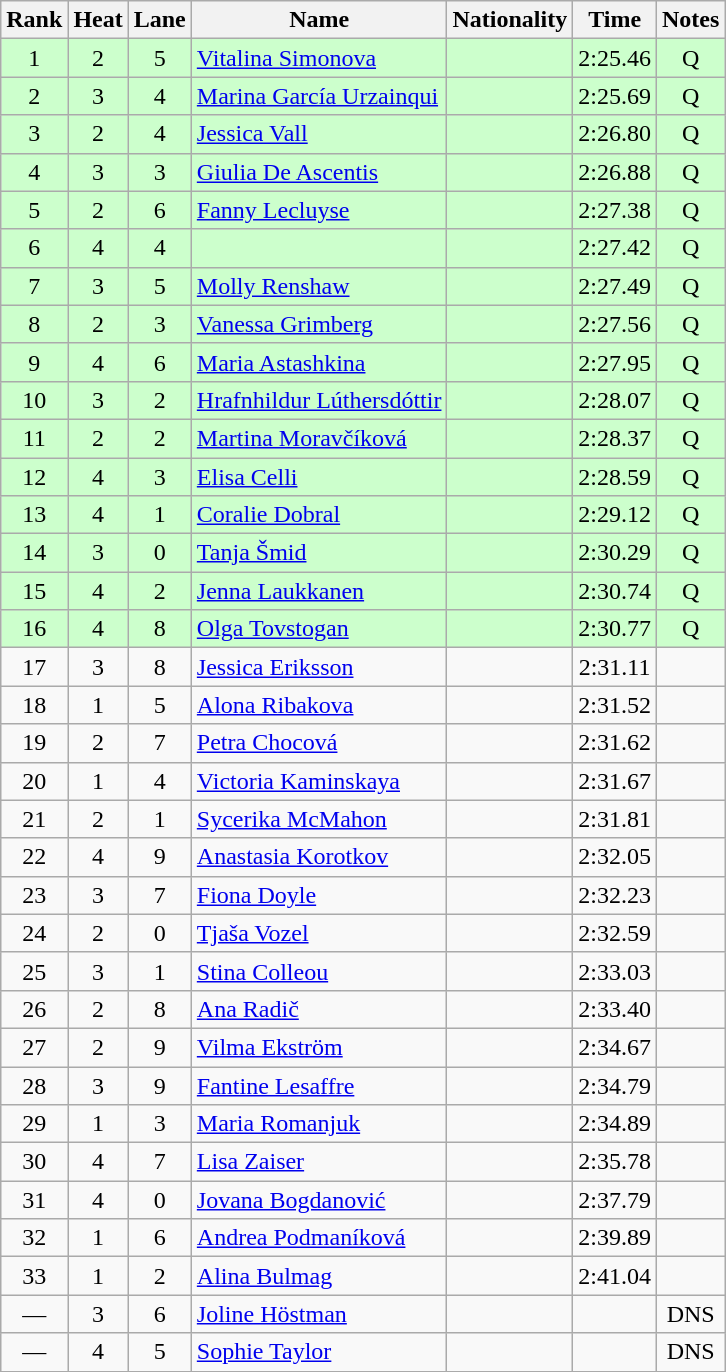<table class="wikitable sortable" style="text-align:center">
<tr>
<th>Rank</th>
<th>Heat</th>
<th>Lane</th>
<th>Name</th>
<th>Nationality</th>
<th>Time</th>
<th>Notes</th>
</tr>
<tr bgcolor=ccffcc>
<td>1</td>
<td>2</td>
<td>5</td>
<td align=left><a href='#'>Vitalina Simonova</a></td>
<td align=left></td>
<td>2:25.46</td>
<td>Q</td>
</tr>
<tr bgcolor=ccffcc>
<td>2</td>
<td>3</td>
<td>4</td>
<td align=left><a href='#'>Marina García Urzainqui</a></td>
<td align=left></td>
<td>2:25.69</td>
<td>Q</td>
</tr>
<tr bgcolor=ccffcc>
<td>3</td>
<td>2</td>
<td>4</td>
<td align=left><a href='#'>Jessica Vall</a></td>
<td align=left></td>
<td>2:26.80</td>
<td>Q</td>
</tr>
<tr bgcolor=ccffcc>
<td>4</td>
<td>3</td>
<td>3</td>
<td align=left><a href='#'>Giulia De Ascentis</a></td>
<td align=left></td>
<td>2:26.88</td>
<td>Q</td>
</tr>
<tr bgcolor=ccffcc>
<td>5</td>
<td>2</td>
<td>6</td>
<td align=left><a href='#'>Fanny Lecluyse</a></td>
<td align=left></td>
<td>2:27.38</td>
<td>Q</td>
</tr>
<tr bgcolor=ccffcc>
<td>6</td>
<td>4</td>
<td>4</td>
<td align=left></td>
<td align=left></td>
<td>2:27.42</td>
<td>Q</td>
</tr>
<tr bgcolor=ccffcc>
<td>7</td>
<td>3</td>
<td>5</td>
<td align=left><a href='#'>Molly Renshaw</a></td>
<td align=left></td>
<td>2:27.49</td>
<td>Q</td>
</tr>
<tr bgcolor=ccffcc>
<td>8</td>
<td>2</td>
<td>3</td>
<td align=left><a href='#'>Vanessa Grimberg</a></td>
<td align=left></td>
<td>2:27.56</td>
<td>Q</td>
</tr>
<tr bgcolor=ccffcc>
<td>9</td>
<td>4</td>
<td>6</td>
<td align=left><a href='#'>Maria Astashkina</a></td>
<td align=left></td>
<td>2:27.95</td>
<td>Q</td>
</tr>
<tr bgcolor=ccffcc>
<td>10</td>
<td>3</td>
<td>2</td>
<td align=left><a href='#'>Hrafnhildur Lúthersdóttir</a></td>
<td align=left></td>
<td>2:28.07</td>
<td>Q</td>
</tr>
<tr bgcolor=ccffcc>
<td>11</td>
<td>2</td>
<td>2</td>
<td align=left><a href='#'>Martina Moravčíková</a></td>
<td align=left></td>
<td>2:28.37</td>
<td>Q</td>
</tr>
<tr bgcolor=ccffcc>
<td>12</td>
<td>4</td>
<td>3</td>
<td align=left><a href='#'>Elisa Celli</a></td>
<td align=left></td>
<td>2:28.59</td>
<td>Q</td>
</tr>
<tr bgcolor=ccffcc>
<td>13</td>
<td>4</td>
<td>1</td>
<td align=left><a href='#'>Coralie Dobral</a></td>
<td align=left></td>
<td>2:29.12</td>
<td>Q</td>
</tr>
<tr bgcolor=ccffcc>
<td>14</td>
<td>3</td>
<td>0</td>
<td align=left><a href='#'>Tanja Šmid</a></td>
<td align=left></td>
<td>2:30.29</td>
<td>Q</td>
</tr>
<tr bgcolor=ccffcc>
<td>15</td>
<td>4</td>
<td>2</td>
<td align=left><a href='#'>Jenna Laukkanen</a></td>
<td align=left></td>
<td>2:30.74</td>
<td>Q</td>
</tr>
<tr bgcolor=ccffcc>
<td>16</td>
<td>4</td>
<td>8</td>
<td align=left><a href='#'>Olga Tovstogan</a></td>
<td align=left></td>
<td>2:30.77</td>
<td>Q</td>
</tr>
<tr>
<td>17</td>
<td>3</td>
<td>8</td>
<td align=left><a href='#'>Jessica Eriksson</a></td>
<td align=left></td>
<td>2:31.11</td>
<td></td>
</tr>
<tr>
<td>18</td>
<td>1</td>
<td>5</td>
<td align=left><a href='#'>Alona Ribakova</a></td>
<td align=left></td>
<td>2:31.52</td>
<td></td>
</tr>
<tr>
<td>19</td>
<td>2</td>
<td>7</td>
<td align=left><a href='#'>Petra Chocová</a></td>
<td align=left></td>
<td>2:31.62</td>
<td></td>
</tr>
<tr>
<td>20</td>
<td>1</td>
<td>4</td>
<td align=left><a href='#'>Victoria Kaminskaya</a></td>
<td align=left></td>
<td>2:31.67</td>
<td></td>
</tr>
<tr>
<td>21</td>
<td>2</td>
<td>1</td>
<td align=left><a href='#'>Sycerika McMahon</a></td>
<td align=left></td>
<td>2:31.81</td>
<td></td>
</tr>
<tr>
<td>22</td>
<td>4</td>
<td>9</td>
<td align=left><a href='#'>Anastasia Korotkov</a></td>
<td align=left></td>
<td>2:32.05</td>
<td></td>
</tr>
<tr>
<td>23</td>
<td>3</td>
<td>7</td>
<td align=left><a href='#'>Fiona Doyle</a></td>
<td align=left></td>
<td>2:32.23</td>
<td></td>
</tr>
<tr>
<td>24</td>
<td>2</td>
<td>0</td>
<td align=left><a href='#'>Tjaša Vozel</a></td>
<td align=left></td>
<td>2:32.59</td>
<td></td>
</tr>
<tr>
<td>25</td>
<td>3</td>
<td>1</td>
<td align=left><a href='#'>Stina Colleou</a></td>
<td align=left></td>
<td>2:33.03</td>
<td></td>
</tr>
<tr>
<td>26</td>
<td>2</td>
<td>8</td>
<td align=left><a href='#'>Ana Radič</a></td>
<td align=left></td>
<td>2:33.40</td>
<td></td>
</tr>
<tr>
<td>27</td>
<td>2</td>
<td>9</td>
<td align=left><a href='#'>Vilma Ekström</a></td>
<td align=left></td>
<td>2:34.67</td>
<td></td>
</tr>
<tr>
<td>28</td>
<td>3</td>
<td>9</td>
<td align=left><a href='#'>Fantine Lesaffre</a></td>
<td align=left></td>
<td>2:34.79</td>
<td></td>
</tr>
<tr>
<td>29</td>
<td>1</td>
<td>3</td>
<td align=left><a href='#'>Maria Romanjuk</a></td>
<td align=left></td>
<td>2:34.89</td>
<td></td>
</tr>
<tr>
<td>30</td>
<td>4</td>
<td>7</td>
<td align=left><a href='#'>Lisa Zaiser</a></td>
<td align=left></td>
<td>2:35.78</td>
<td></td>
</tr>
<tr>
<td>31</td>
<td>4</td>
<td>0</td>
<td align=left><a href='#'>Jovana Bogdanović</a></td>
<td align=left></td>
<td>2:37.79</td>
<td></td>
</tr>
<tr>
<td>32</td>
<td>1</td>
<td>6</td>
<td align=left><a href='#'>Andrea Podmaníková</a></td>
<td align=left></td>
<td>2:39.89</td>
<td></td>
</tr>
<tr>
<td>33</td>
<td>1</td>
<td>2</td>
<td align=left><a href='#'>Alina Bulmag</a></td>
<td align=left></td>
<td>2:41.04</td>
<td></td>
</tr>
<tr>
<td>—</td>
<td>3</td>
<td>6</td>
<td align=left><a href='#'>Joline Höstman</a></td>
<td align=left></td>
<td></td>
<td>DNS</td>
</tr>
<tr>
<td>—</td>
<td>4</td>
<td>5</td>
<td align=left><a href='#'>Sophie Taylor</a></td>
<td align=left></td>
<td></td>
<td>DNS</td>
</tr>
</table>
